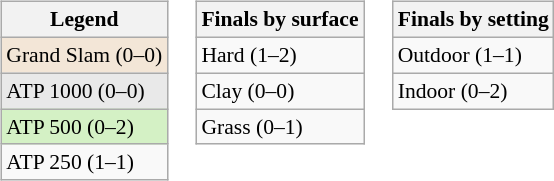<table>
<tr valign=top>
<td><br><table class=wikitable style=font-size:90%>
<tr>
<th>Legend</th>
</tr>
<tr style=background:#f3e6d7>
<td>Grand Slam (0–0)</td>
</tr>
<tr style=background:#e9e9e9>
<td>ATP 1000 (0–0)</td>
</tr>
<tr style=background:#d4f1c5>
<td>ATP 500 (0–2)</td>
</tr>
<tr>
<td>ATP 250 (1–1)</td>
</tr>
</table>
</td>
<td><br><table class=wikitable style=font-size:90%>
<tr>
<th>Finals by surface</th>
</tr>
<tr>
<td>Hard (1–2)</td>
</tr>
<tr>
<td>Clay (0–0)</td>
</tr>
<tr>
<td>Grass (0–1)</td>
</tr>
</table>
</td>
<td><br><table class=wikitable style=font-size:90%>
<tr>
<th>Finals by setting</th>
</tr>
<tr>
<td>Outdoor (1–1)</td>
</tr>
<tr>
<td>Indoor (0–2)</td>
</tr>
</table>
</td>
</tr>
</table>
